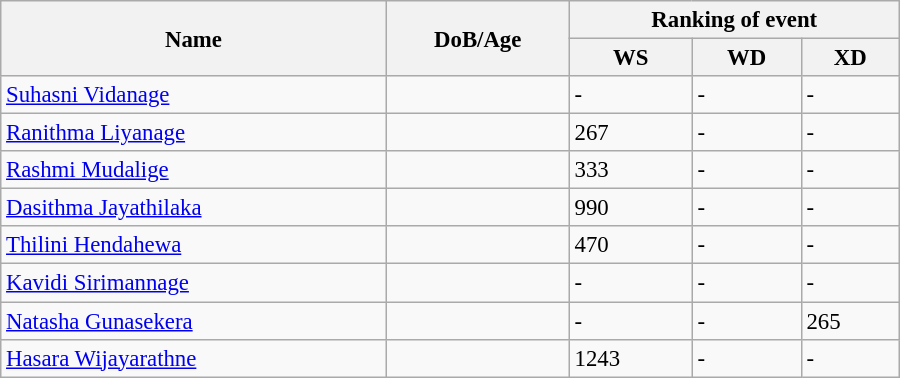<table class="wikitable" style="width:600px; font-size:95%;">
<tr>
<th rowspan="2" align="left">Name</th>
<th rowspan="2" align="left">DoB/Age</th>
<th colspan="3" align="center">Ranking of event</th>
</tr>
<tr>
<th align="center">WS</th>
<th>WD</th>
<th align="center">XD</th>
</tr>
<tr>
<td><a href='#'>Suhasni Vidanage</a></td>
<td></td>
<td>-</td>
<td>-</td>
<td>-</td>
</tr>
<tr>
<td><a href='#'>Ranithma Liyanage</a></td>
<td></td>
<td>267</td>
<td>-</td>
<td>-</td>
</tr>
<tr>
<td><a href='#'>Rashmi Mudalige</a></td>
<td></td>
<td>333</td>
<td>-</td>
<td>-</td>
</tr>
<tr>
<td><a href='#'>Dasithma Jayathilaka</a></td>
<td></td>
<td>990</td>
<td>-</td>
<td>-</td>
</tr>
<tr>
<td><a href='#'>Thilini Hendahewa</a></td>
<td></td>
<td>470</td>
<td>-</td>
<td>-</td>
</tr>
<tr>
<td><a href='#'>Kavidi Sirimannage</a></td>
<td></td>
<td>-</td>
<td>-</td>
<td>-</td>
</tr>
<tr>
<td><a href='#'>Natasha Gunasekera</a></td>
<td></td>
<td>-</td>
<td>-</td>
<td>265</td>
</tr>
<tr>
<td><a href='#'>Hasara Wijayarathne</a></td>
<td></td>
<td>1243</td>
<td>-</td>
<td>-</td>
</tr>
</table>
